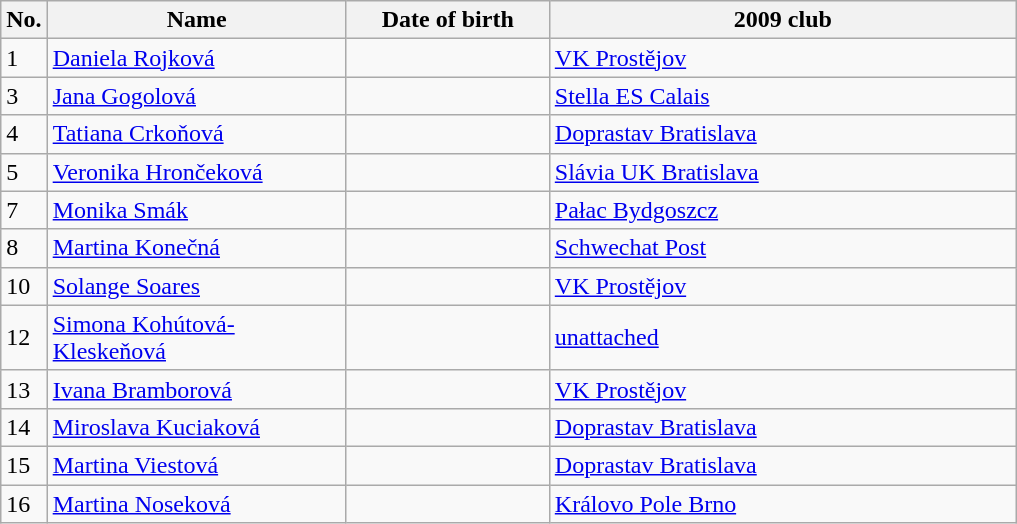<table class=wikitable sortable style=font-size:100%; text-align:center;>
<tr>
<th>No.</th>
<th style=width:12em>Name</th>
<th style=width:8em>Date of birth</th>
<th style=width:19em>2009 club</th>
</tr>
<tr>
<td>1</td>
<td><a href='#'>Daniela Rojková</a></td>
<td></td>
<td> <a href='#'>VK Prostějov</a></td>
</tr>
<tr>
<td>3</td>
<td><a href='#'>Jana Gogolová</a></td>
<td></td>
<td> <a href='#'>Stella ES Calais</a></td>
</tr>
<tr>
<td>4</td>
<td><a href='#'>Tatiana Crkoňová</a></td>
<td></td>
<td> <a href='#'>Doprastav Bratislava</a></td>
</tr>
<tr>
<td>5</td>
<td><a href='#'>Veronika Hrončeková</a></td>
<td></td>
<td> <a href='#'>Slávia UK Bratislava</a></td>
</tr>
<tr>
<td>7</td>
<td><a href='#'>Monika Smák</a></td>
<td></td>
<td> <a href='#'>Pałac Bydgoszcz</a></td>
</tr>
<tr>
<td>8</td>
<td><a href='#'>Martina Konečná</a></td>
<td></td>
<td> <a href='#'>Schwechat Post</a></td>
</tr>
<tr>
<td>10</td>
<td><a href='#'>Solange Soares</a></td>
<td></td>
<td> <a href='#'>VK Prostějov</a></td>
</tr>
<tr>
<td>12</td>
<td><a href='#'>Simona Kohútová-Kleskeňová</a></td>
<td></td>
<td><a href='#'>unattached</a></td>
</tr>
<tr>
<td>13</td>
<td><a href='#'>Ivana Bramborová</a></td>
<td></td>
<td> <a href='#'>VK Prostějov</a></td>
</tr>
<tr>
<td>14</td>
<td><a href='#'>Miroslava Kuciaková</a></td>
<td></td>
<td> <a href='#'>Doprastav Bratislava</a></td>
</tr>
<tr>
<td>15</td>
<td><a href='#'>Martina Viestová</a></td>
<td></td>
<td> <a href='#'>Doprastav Bratislava</a></td>
</tr>
<tr>
<td>16</td>
<td><a href='#'>Martina Noseková</a></td>
<td></td>
<td> <a href='#'>Královo Pole Brno</a></td>
</tr>
</table>
